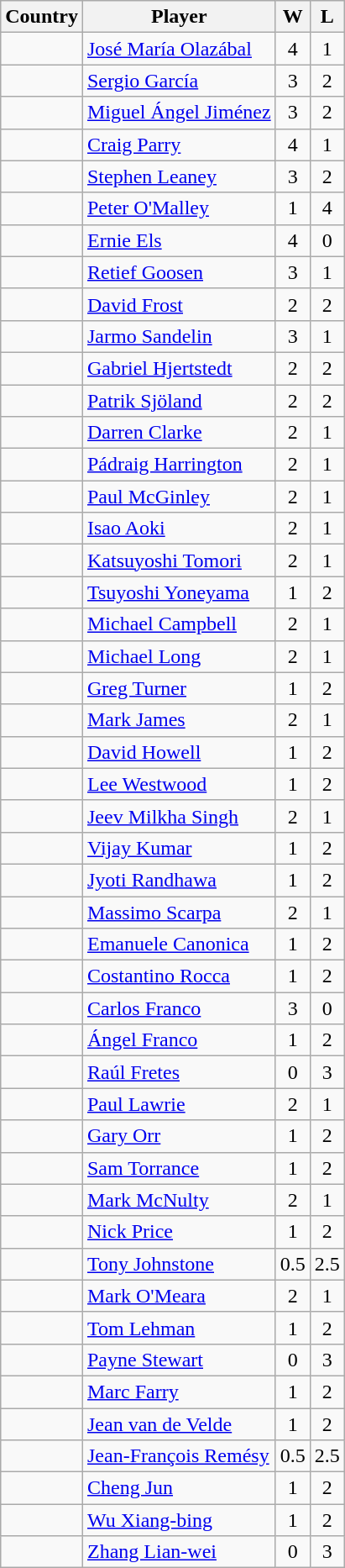<table class="wikitable sortable">
<tr>
<th>Country</th>
<th>Player</th>
<th>W</th>
<th>L</th>
</tr>
<tr>
<td></td>
<td><a href='#'>José María Olazábal</a></td>
<td align=center>4</td>
<td align=center>1</td>
</tr>
<tr>
<td></td>
<td><a href='#'>Sergio García</a></td>
<td align=center>3</td>
<td align=center>2</td>
</tr>
<tr>
<td></td>
<td><a href='#'>Miguel Ángel Jiménez</a></td>
<td align=center>3</td>
<td align=center>2</td>
</tr>
<tr>
<td></td>
<td><a href='#'>Craig Parry</a></td>
<td align=center>4</td>
<td align=center>1</td>
</tr>
<tr>
<td></td>
<td><a href='#'>Stephen Leaney</a></td>
<td align=center>3</td>
<td align=center>2</td>
</tr>
<tr>
<td></td>
<td><a href='#'>Peter O'Malley</a></td>
<td align=center>1</td>
<td align=center>4</td>
</tr>
<tr>
<td></td>
<td><a href='#'>Ernie Els</a></td>
<td align=center>4</td>
<td align=center>0</td>
</tr>
<tr>
<td></td>
<td><a href='#'>Retief Goosen</a></td>
<td align=center>3</td>
<td align=center>1</td>
</tr>
<tr>
<td></td>
<td><a href='#'>David Frost</a></td>
<td align=center>2</td>
<td align=center>2</td>
</tr>
<tr>
<td></td>
<td><a href='#'>Jarmo Sandelin</a></td>
<td align=center>3</td>
<td align=center>1</td>
</tr>
<tr>
<td></td>
<td><a href='#'>Gabriel Hjertstedt</a></td>
<td align=center>2</td>
<td align=center>2</td>
</tr>
<tr>
<td></td>
<td><a href='#'>Patrik Sjöland</a></td>
<td align=center>2</td>
<td align=center>2</td>
</tr>
<tr>
<td></td>
<td><a href='#'>Darren Clarke</a></td>
<td align=center>2</td>
<td align=center>1</td>
</tr>
<tr>
<td></td>
<td><a href='#'>Pádraig Harrington</a></td>
<td align=center>2</td>
<td align=center>1</td>
</tr>
<tr>
<td></td>
<td><a href='#'>Paul McGinley</a></td>
<td align=center>2</td>
<td align=center>1</td>
</tr>
<tr>
<td></td>
<td><a href='#'>Isao Aoki</a></td>
<td align=center>2</td>
<td align=center>1</td>
</tr>
<tr>
<td></td>
<td><a href='#'>Katsuyoshi Tomori</a></td>
<td align=center>2</td>
<td align=center>1</td>
</tr>
<tr>
<td></td>
<td><a href='#'>Tsuyoshi Yoneyama</a></td>
<td align=center>1</td>
<td align=center>2</td>
</tr>
<tr>
<td></td>
<td><a href='#'>Michael Campbell</a></td>
<td align=center>2</td>
<td align=center>1</td>
</tr>
<tr>
<td></td>
<td><a href='#'>Michael Long</a></td>
<td align=center>2</td>
<td align=center>1</td>
</tr>
<tr>
<td></td>
<td><a href='#'>Greg Turner</a></td>
<td align=center>1</td>
<td align=center>2</td>
</tr>
<tr>
<td></td>
<td><a href='#'>Mark James</a></td>
<td align=center>2</td>
<td align=center>1</td>
</tr>
<tr>
<td></td>
<td><a href='#'>David Howell</a></td>
<td align=center>1</td>
<td align=center>2</td>
</tr>
<tr>
<td></td>
<td><a href='#'>Lee Westwood</a></td>
<td align=center>1</td>
<td align=center>2</td>
</tr>
<tr>
<td></td>
<td><a href='#'>Jeev Milkha Singh</a></td>
<td align=center>2</td>
<td align=center>1</td>
</tr>
<tr>
<td></td>
<td><a href='#'>Vijay Kumar</a></td>
<td align=center>1</td>
<td align=center>2</td>
</tr>
<tr>
<td></td>
<td><a href='#'>Jyoti Randhawa</a></td>
<td align=center>1</td>
<td align=center>2</td>
</tr>
<tr>
<td></td>
<td><a href='#'>Massimo Scarpa</a></td>
<td align=center>2</td>
<td align=center>1</td>
</tr>
<tr>
<td></td>
<td><a href='#'>Emanuele Canonica</a></td>
<td align=center>1</td>
<td align=center>2</td>
</tr>
<tr>
<td></td>
<td><a href='#'>Costantino Rocca</a></td>
<td align=center>1</td>
<td align=center>2</td>
</tr>
<tr>
<td></td>
<td><a href='#'>Carlos Franco</a></td>
<td align=center>3</td>
<td align=center>0</td>
</tr>
<tr>
<td></td>
<td><a href='#'>Ángel Franco</a></td>
<td align=center>1</td>
<td align=center>2</td>
</tr>
<tr>
<td></td>
<td><a href='#'>Raúl Fretes</a></td>
<td align=center>0</td>
<td align=center>3</td>
</tr>
<tr>
<td></td>
<td><a href='#'>Paul Lawrie</a></td>
<td align=center>2</td>
<td align=center>1</td>
</tr>
<tr>
<td></td>
<td><a href='#'>Gary Orr</a></td>
<td align=center>1</td>
<td align=center>2</td>
</tr>
<tr>
<td></td>
<td><a href='#'>Sam Torrance</a></td>
<td align=center>1</td>
<td align=center>2</td>
</tr>
<tr>
<td></td>
<td><a href='#'>Mark McNulty</a></td>
<td align=center>2</td>
<td align=center>1</td>
</tr>
<tr>
<td></td>
<td><a href='#'>Nick Price</a></td>
<td align=center>1</td>
<td align=center>2</td>
</tr>
<tr>
<td></td>
<td><a href='#'>Tony Johnstone</a></td>
<td align=center>0.5</td>
<td align=center>2.5</td>
</tr>
<tr>
<td></td>
<td><a href='#'>Mark O'Meara</a></td>
<td align=center>2</td>
<td align=center>1</td>
</tr>
<tr>
<td></td>
<td><a href='#'>Tom Lehman</a></td>
<td align=center>1</td>
<td align=center>2</td>
</tr>
<tr>
<td></td>
<td><a href='#'>Payne Stewart</a></td>
<td align=center>0</td>
<td align=center>3</td>
</tr>
<tr>
<td></td>
<td><a href='#'>Marc Farry</a></td>
<td align=center>1</td>
<td align=center>2</td>
</tr>
<tr>
<td></td>
<td><a href='#'>Jean van de Velde</a></td>
<td align=center>1</td>
<td align=center>2</td>
</tr>
<tr>
<td></td>
<td><a href='#'>Jean-François Remésy</a></td>
<td align=center>0.5</td>
<td align=center>2.5</td>
</tr>
<tr>
<td></td>
<td><a href='#'>Cheng Jun</a></td>
<td align=center>1</td>
<td align=center>2</td>
</tr>
<tr>
<td></td>
<td><a href='#'>Wu Xiang-bing</a></td>
<td align=center>1</td>
<td align=center>2</td>
</tr>
<tr>
<td></td>
<td><a href='#'>Zhang Lian-wei</a></td>
<td align=center>0</td>
<td align=center>3</td>
</tr>
</table>
